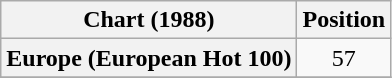<table class="wikitable sortable plainrowheaders">
<tr>
<th>Chart (1988)</th>
<th align="center">Position</th>
</tr>
<tr>
<th scope="row">Europe (European Hot 100)</th>
<td align="center">57</td>
</tr>
<tr>
</tr>
</table>
